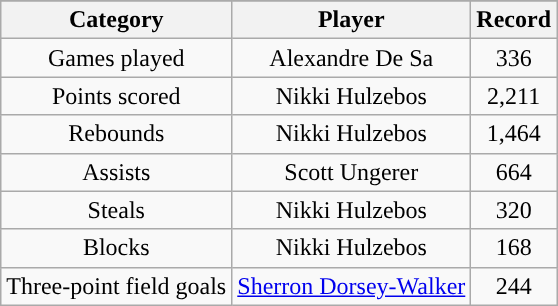<table class="wikitable" style="text-align:center;">
<tr>
</tr>
<tr>
<th style="text-align:center; ">Category</th>
<th style="text-align:center; ">Player</th>
<th style="text-align:center; ">Record</th>
</tr>
<tr>
<td>Games played</td>
<td>Alexandre De Sa</td>
<td>336</td>
</tr>
<tr>
<td>Points scored</td>
<td>Nikki Hulzebos</td>
<td>2,211</td>
</tr>
<tr>
<td>Rebounds</td>
<td>Nikki Hulzebos</td>
<td>1,464</td>
</tr>
<tr>
<td>Assists</td>
<td>Scott Ungerer</td>
<td>664</td>
</tr>
<tr>
<td>Steals</td>
<td>Nikki Hulzebos</td>
<td>320</td>
</tr>
<tr>
<td>Blocks</td>
<td>Nikki Hulzebos</td>
<td>168</td>
</tr>
<tr>
<td>Three-point field goals</td>
<td><a href='#'>Sherron Dorsey-Walker</a></td>
<td>244</td>
</tr>
</table>
